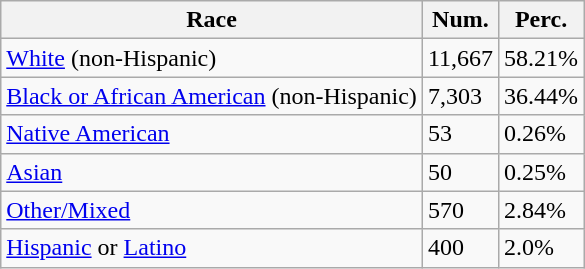<table class="wikitable">
<tr>
<th>Race</th>
<th>Num.</th>
<th>Perc.</th>
</tr>
<tr>
<td><a href='#'>White</a> (non-Hispanic)</td>
<td>11,667</td>
<td>58.21%</td>
</tr>
<tr>
<td><a href='#'>Black or African American</a> (non-Hispanic)</td>
<td>7,303</td>
<td>36.44%</td>
</tr>
<tr>
<td><a href='#'>Native American</a></td>
<td>53</td>
<td>0.26%</td>
</tr>
<tr>
<td><a href='#'>Asian</a></td>
<td>50</td>
<td>0.25%</td>
</tr>
<tr>
<td><a href='#'>Other/Mixed</a></td>
<td>570</td>
<td>2.84%</td>
</tr>
<tr>
<td><a href='#'>Hispanic</a> or <a href='#'>Latino</a></td>
<td>400</td>
<td>2.0%</td>
</tr>
</table>
